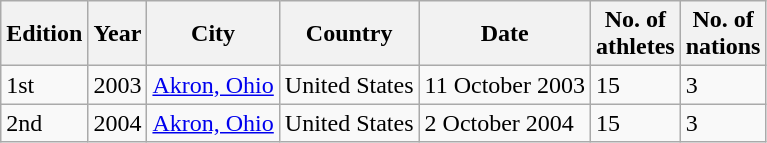<table class="wikitable">
<tr>
<th>Edition</th>
<th>Year</th>
<th>City</th>
<th>Country</th>
<th>Date</th>
<th>No. of<br>athletes</th>
<th>No. of<br>nations</th>
</tr>
<tr>
<td>1st</td>
<td>2003</td>
<td><a href='#'>Akron, Ohio</a></td>
<td>United States</td>
<td>11 October 2003</td>
<td>15</td>
<td>3</td>
</tr>
<tr>
<td>2nd</td>
<td>2004</td>
<td><a href='#'>Akron, Ohio</a></td>
<td>United States</td>
<td>2 October 2004</td>
<td>15</td>
<td>3</td>
</tr>
</table>
